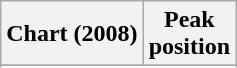<table class="wikitable sortable plainrowheaders" style="text-align:center">
<tr>
<th scope="col">Chart (2008)</th>
<th scope="col">Peak<br> position</th>
</tr>
<tr>
</tr>
<tr>
</tr>
</table>
